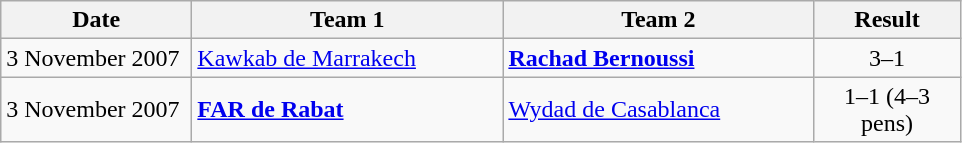<table class=wikitable>
<tr>
<th width="120">Date</th>
<th width="200">Team 1</th>
<th width="200">Team 2</th>
<th width="90">Result</th>
</tr>
<tr>
<td>3 November 2007</td>
<td><a href='#'>Kawkab de Marrakech</a></td>
<td><strong><a href='#'>Rachad Bernoussi</a></strong></td>
<td align="center">3–1</td>
</tr>
<tr>
<td>3 November 2007</td>
<td><strong><a href='#'>FAR de Rabat</a></strong></td>
<td><a href='#'>Wydad de Casablanca</a></td>
<td align="center">1–1 (4–3 pens)</td>
</tr>
</table>
